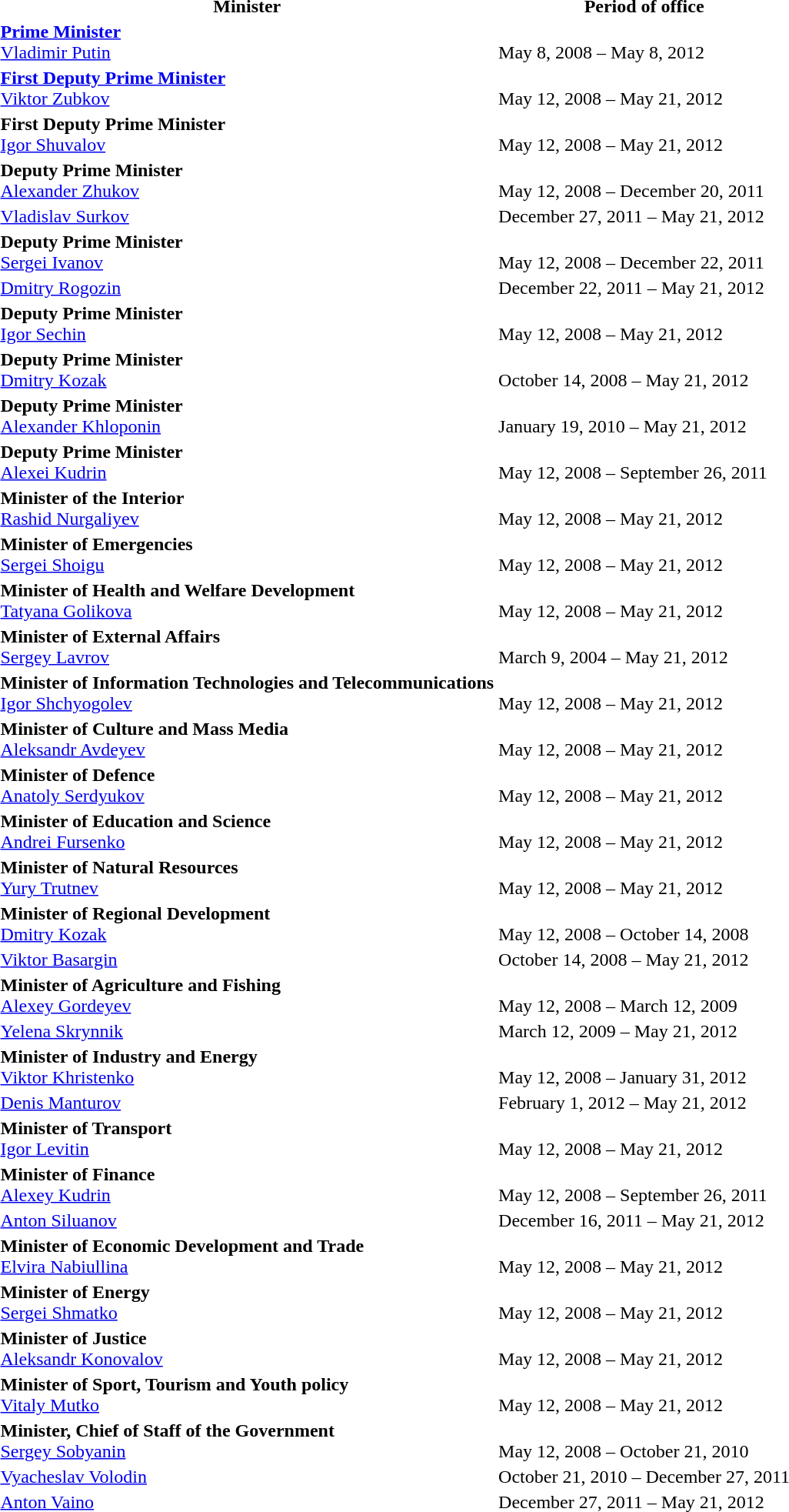<table>
<tr>
<th>Minister</th>
<th>Period of office</th>
</tr>
<tr>
<td><strong><a href='#'>Prime Minister</a></strong><br><a href='#'>Vladimir Putin</a></td>
<td><br>May 8, 2008 – May 8, 2012</td>
</tr>
<tr>
<td><strong><a href='#'>First Deputy Prime Minister</a></strong><br><a href='#'>Viktor Zubkov</a></td>
<td><br>May 12, 2008 – May 21, 2012</td>
</tr>
<tr>
<td><strong>First Deputy Prime Minister</strong><br><a href='#'>Igor Shuvalov</a></td>
<td><br>May 12, 2008 – May 21, 2012</td>
</tr>
<tr>
<td><strong>Deputy Prime Minister</strong><br><a href='#'>Alexander Zhukov</a></td>
<td><br>May 12, 2008 – December 20, 2011</td>
</tr>
<tr>
<td><a href='#'>Vladislav Surkov</a></td>
<td>December 27, 2011 – May 21, 2012</td>
</tr>
<tr>
<td><strong>Deputy Prime Minister</strong><br><a href='#'>Sergei Ivanov</a></td>
<td><br>May 12, 2008 – December 22, 2011</td>
</tr>
<tr>
<td><a href='#'>Dmitry Rogozin</a></td>
<td>December 22, 2011 – May 21, 2012</td>
</tr>
<tr>
<td><strong>Deputy Prime Minister</strong><br><a href='#'>Igor Sechin</a></td>
<td><br>May 12, 2008 – May 21, 2012</td>
</tr>
<tr>
<td><strong>Deputy Prime Minister</strong><br><a href='#'>Dmitry Kozak</a></td>
<td><br>October 14, 2008 – May 21, 2012</td>
</tr>
<tr>
<td><strong>Deputy Prime Minister</strong><br><a href='#'>Alexander Khloponin</a></td>
<td><br>January 19, 2010 – May 21, 2012</td>
</tr>
<tr>
<td><strong>Deputy Prime Minister</strong><br><a href='#'>Alexei Kudrin</a></td>
<td><br>May 12, 2008 – September 26, 2011</td>
</tr>
<tr>
<td><strong>Minister of the Interior</strong><br><a href='#'>Rashid Nurgaliyev</a></td>
<td><br>May 12, 2008 – May 21, 2012</td>
</tr>
<tr>
<td><strong>Minister of Emergencies</strong><br><a href='#'>Sergei Shoigu</a></td>
<td><br>May 12, 2008 – May 21, 2012</td>
</tr>
<tr>
<td><strong>Minister of Health and Welfare Development</strong><br><a href='#'>Tatyana Golikova</a></td>
<td><br>May 12, 2008 – May 21, 2012</td>
</tr>
<tr>
<td><strong>Minister of External Affairs</strong><br><a href='#'>Sergey Lavrov</a></td>
<td><br>March 9, 2004 – May 21, 2012</td>
</tr>
<tr>
<td><strong>Minister of Information Technologies and Telecommunications</strong><br><a href='#'>Igor Shchyogolev</a></td>
<td><br>May 12, 2008 – May 21, 2012</td>
</tr>
<tr>
<td><strong>Minister of Culture and Mass Media</strong><br><a href='#'>Aleksandr Avdeyev</a></td>
<td><br>May 12, 2008 – May 21, 2012</td>
</tr>
<tr>
<td><strong>Minister of Defence</strong><br><a href='#'>Anatoly Serdyukov</a></td>
<td><br>May 12, 2008 – May 21, 2012</td>
</tr>
<tr>
<td><strong>Minister of Education and Science</strong><br><a href='#'>Andrei Fursenko</a></td>
<td><br>May 12, 2008 – May 21, 2012</td>
</tr>
<tr>
<td><strong>Minister of Natural Resources</strong><br><a href='#'>Yury Trutnev</a></td>
<td><br>May 12, 2008 – May 21, 2012</td>
</tr>
<tr>
<td><strong>Minister of Regional Development</strong><br><a href='#'>Dmitry Kozak</a></td>
<td><br>May 12, 2008 – October 14, 2008</td>
</tr>
<tr>
<td><a href='#'>Viktor Basargin</a></td>
<td>October 14, 2008 – May 21, 2012</td>
</tr>
<tr>
<td><strong>Minister of Agriculture and Fishing</strong><br><a href='#'>Alexey Gordeyev</a></td>
<td><br>May 12, 2008 – March 12, 2009</td>
</tr>
<tr>
<td><a href='#'>Yelena Skrynnik</a></td>
<td>March 12, 2009 – May 21, 2012</td>
</tr>
<tr>
<td><strong>Minister of Industry and Energy</strong><br><a href='#'>Viktor Khristenko</a></td>
<td><br>May 12, 2008 – January 31, 2012</td>
</tr>
<tr>
<td><a href='#'>Denis Manturov</a></td>
<td>February 1, 2012 – May 21, 2012</td>
</tr>
<tr>
<td><strong>Minister of Transport</strong><br><a href='#'>Igor Levitin</a></td>
<td><br>May 12, 2008 – May 21, 2012</td>
</tr>
<tr>
<td><strong>Minister of Finance</strong><br><a href='#'>Alexey Kudrin</a></td>
<td><br>May 12, 2008 – September 26, 2011</td>
</tr>
<tr>
<td><a href='#'>Anton Siluanov</a></td>
<td>December 16, 2011 – May 21, 2012</td>
</tr>
<tr>
<td><strong>Minister of Economic Development and Trade</strong><br><a href='#'>Elvira Nabiullina</a></td>
<td><br>May 12, 2008 – May 21, 2012</td>
</tr>
<tr>
<td><strong>Minister of Energy</strong><br><a href='#'>Sergei Shmatko</a></td>
<td><br>May 12, 2008 – May 21, 2012</td>
</tr>
<tr>
<td><strong>Minister of Justice</strong><br><a href='#'>Aleksandr Konovalov</a></td>
<td><br>May 12, 2008 – May 21, 2012</td>
</tr>
<tr>
<td><strong>Minister of Sport, Tourism and Youth policy</strong><br><a href='#'>Vitaly Mutko</a></td>
<td><br>May 12, 2008 – May 21, 2012</td>
</tr>
<tr>
<td><strong>Minister, Chief of Staff of the Government</strong><br><a href='#'>Sergey Sobyanin</a></td>
<td><br>May 12, 2008 – October 21, 2010</td>
</tr>
<tr>
<td><a href='#'>Vyacheslav Volodin</a></td>
<td>October 21, 2010 – December 27, 2011</td>
</tr>
<tr>
<td><a href='#'>Anton Vaino</a></td>
<td>December 27, 2011 – May 21, 2012</td>
</tr>
</table>
